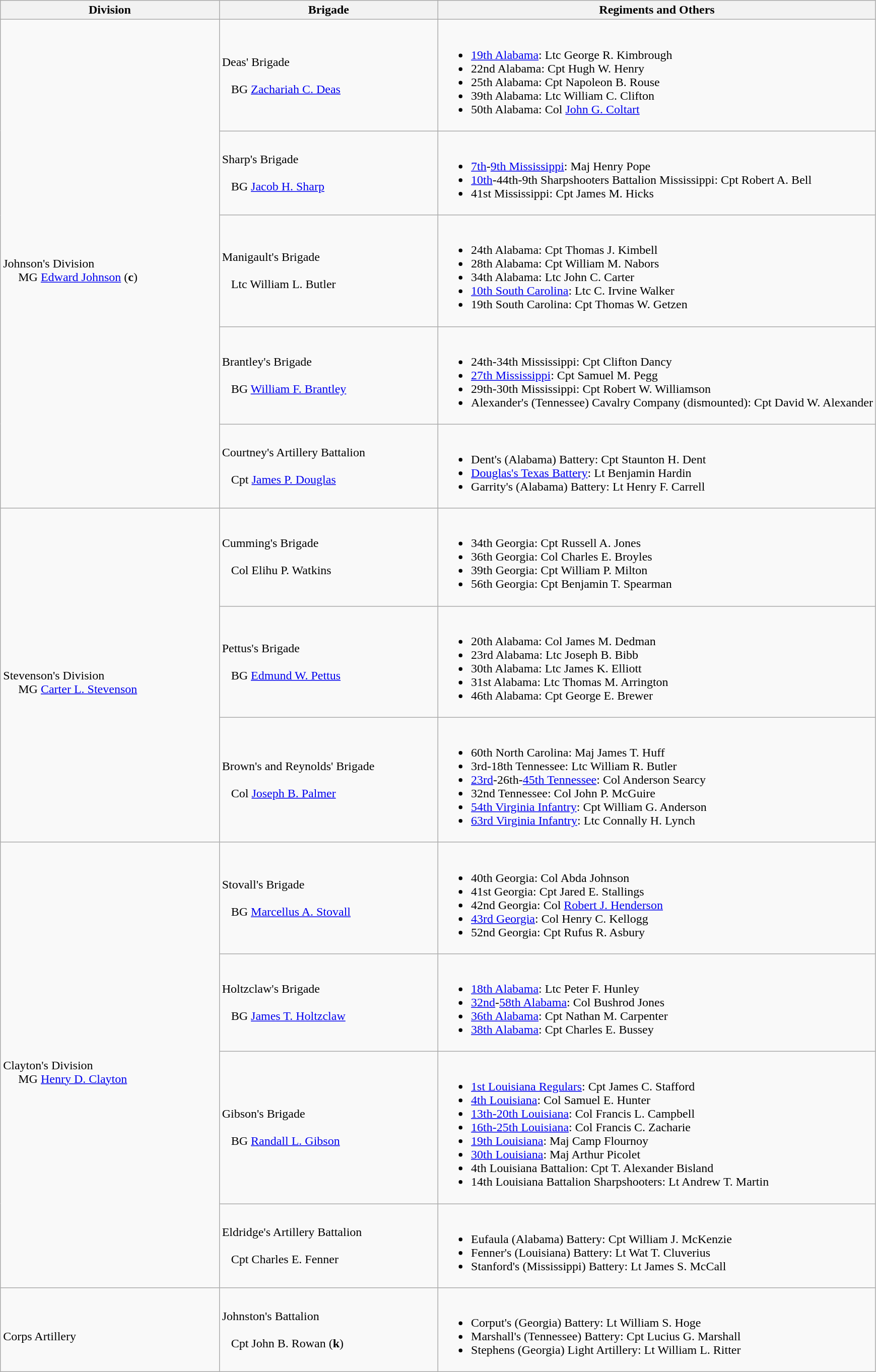<table class="wikitable">
<tr>
<th width=25%>Division</th>
<th width=25%>Brigade</th>
<th>Regiments and Others</th>
</tr>
<tr>
<td rowspan=5><br>Johnson's Division
<br>    
MG <a href='#'>Edward Johnson</a> (<strong>c</strong>)</td>
<td>Deas' Brigade<br><br>  
BG <a href='#'>Zachariah C. Deas</a></td>
<td><br><ul><li><a href='#'>19th Alabama</a>: Ltc George R. Kimbrough</li><li>22nd Alabama: Cpt Hugh W. Henry</li><li>25th Alabama: Cpt Napoleon B. Rouse</li><li>39th Alabama: Ltc William C. Clifton</li><li>50th Alabama: Col <a href='#'>John G. Coltart</a></li></ul></td>
</tr>
<tr>
<td>Sharp's Brigade<br><br>  
BG <a href='#'>Jacob H. Sharp</a></td>
<td><br><ul><li><a href='#'>7th</a>-<a href='#'>9th Mississippi</a>: Maj Henry Pope</li><li><a href='#'>10th</a>-44th-9th Sharpshooters Battalion Mississippi: Cpt Robert A. Bell</li><li>41st Mississippi: Cpt James M. Hicks</li></ul></td>
</tr>
<tr>
<td>Manigault's Brigade<br><br>  
Ltc William L. Butler</td>
<td><br><ul><li>24th Alabama: Cpt Thomas J. Kimbell</li><li>28th Alabama: Cpt William M. Nabors</li><li>34th Alabama: Ltc John C. Carter</li><li><a href='#'>10th South Carolina</a>: Ltc C. Irvine Walker</li><li>19th South Carolina: Cpt Thomas W. Getzen</li></ul></td>
</tr>
<tr>
<td>Brantley's Brigade<br><br>  
BG <a href='#'>William F. Brantley</a></td>
<td><br><ul><li>24th-34th Mississippi: Cpt Clifton Dancy</li><li><a href='#'>27th Mississippi</a>: Cpt Samuel M. Pegg</li><li>29th-30th Mississippi: Cpt Robert W. Williamson</li><li>Alexander's (Tennessee) Cavalry Company (dismounted): Cpt David W. Alexander</li></ul></td>
</tr>
<tr>
<td>Courtney's Artillery Battalion<br><br>  
Cpt <a href='#'>James P. Douglas</a></td>
<td><br><ul><li>Dent's (Alabama) Battery: Cpt Staunton H. Dent</li><li><a href='#'>Douglas's Texas Battery</a>: Lt Benjamin Hardin</li><li>Garrity's (Alabama) Battery: Lt Henry F. Carrell</li></ul></td>
</tr>
<tr>
<td rowspan=3><br>Stevenson's Division
<br>    
MG <a href='#'>Carter L. Stevenson</a></td>
<td>Cumming's Brigade<br><br>  
Col Elihu P. Watkins</td>
<td><br><ul><li>34th Georgia: Cpt Russell A. Jones</li><li>36th Georgia: Col Charles E. Broyles</li><li>39th Georgia: Cpt William P. Milton</li><li>56th Georgia: Cpt Benjamin T. Spearman</li></ul></td>
</tr>
<tr>
<td>Pettus's Brigade<br><br>  
BG <a href='#'>Edmund W. Pettus</a></td>
<td><br><ul><li>20th Alabama: Col James M. Dedman</li><li>23rd Alabama: Ltc Joseph B. Bibb</li><li>30th Alabama: Ltc James K. Elliott</li><li>31st Alabama: Ltc Thomas M. Arrington</li><li>46th Alabama: Cpt George E. Brewer</li></ul></td>
</tr>
<tr>
<td>Brown's and Reynolds' Brigade<br><br>  
Col <a href='#'>Joseph B. Palmer</a></td>
<td><br><ul><li>60th North Carolina: Maj James T. Huff</li><li>3rd-18th Tennessee: Ltc William R. Butler</li><li><a href='#'>23rd</a>-26th-<a href='#'>45th Tennessee</a>: Col Anderson Searcy</li><li>32nd Tennessee: Col John P. McGuire</li><li><a href='#'>54th Virginia Infantry</a>: Cpt William G. Anderson</li><li><a href='#'>63rd Virginia Infantry</a>: Ltc Connally H. Lynch</li></ul></td>
</tr>
<tr>
<td rowspan=4><br>Clayton's Division
<br>    
MG <a href='#'>Henry D. Clayton</a></td>
<td>Stovall's Brigade<br><br>  
BG <a href='#'>Marcellus A. Stovall</a></td>
<td><br><ul><li>40th Georgia: Col Abda Johnson</li><li>41st Georgia: Cpt Jared E. Stallings</li><li>42nd Georgia: Col <a href='#'>Robert J. Henderson</a></li><li><a href='#'>43rd Georgia</a>: Col Henry C. Kellogg</li><li>52nd Georgia: Cpt Rufus R. Asbury</li></ul></td>
</tr>
<tr>
<td>Holtzclaw's Brigade<br><br>  
BG <a href='#'>James T. Holtzclaw</a></td>
<td><br><ul><li><a href='#'>18th Alabama</a>: Ltc Peter F. Hunley</li><li><a href='#'>32nd</a>-<a href='#'>58th Alabama</a>: Col Bushrod Jones</li><li><a href='#'>36th Alabama</a>: Cpt Nathan M. Carpenter</li><li><a href='#'>38th Alabama</a>: Cpt Charles E. Bussey</li></ul></td>
</tr>
<tr>
<td>Gibson's Brigade<br><br>  
BG <a href='#'>Randall L. Gibson</a></td>
<td><br><ul><li><a href='#'>1st Louisiana Regulars</a>: Cpt James C. Stafford</li><li><a href='#'>4th Louisiana</a>: Col Samuel E. Hunter</li><li><a href='#'>13th-20th Louisiana</a>: Col Francis L. Campbell</li><li><a href='#'>16th-25th Louisiana</a>: Col Francis C. Zacharie</li><li><a href='#'>19th Louisiana</a>: Maj Camp Flournoy</li><li><a href='#'>30th Louisiana</a>: Maj Arthur Picolet</li><li>4th Louisiana Battalion: Cpt T. Alexander Bisland</li><li>14th Louisiana Battalion Sharpshooters: Lt Andrew T. Martin</li></ul></td>
</tr>
<tr>
<td>Eldridge's Artillery Battalion<br><br>  
Cpt Charles E. Fenner</td>
<td><br><ul><li>Eufaula (Alabama) Battery: Cpt William J. McKenzie</li><li>Fenner's (Louisiana) Battery: Lt Wat T. Cluverius</li><li>Stanford's (Mississippi) Battery: Lt James S. McCall</li></ul></td>
</tr>
<tr>
<td rowspan=1><br>Corps Artillery</td>
<td>Johnston's Battalion<br><br>  
Cpt John B. Rowan (<strong>k</strong>)</td>
<td><br><ul><li>Corput's (Georgia) Battery: Lt William S. Hoge</li><li>Marshall's (Tennessee) Battery: Cpt Lucius G. Marshall</li><li>Stephens (Georgia) Light Artillery: Lt William L. Ritter</li></ul></td>
</tr>
</table>
